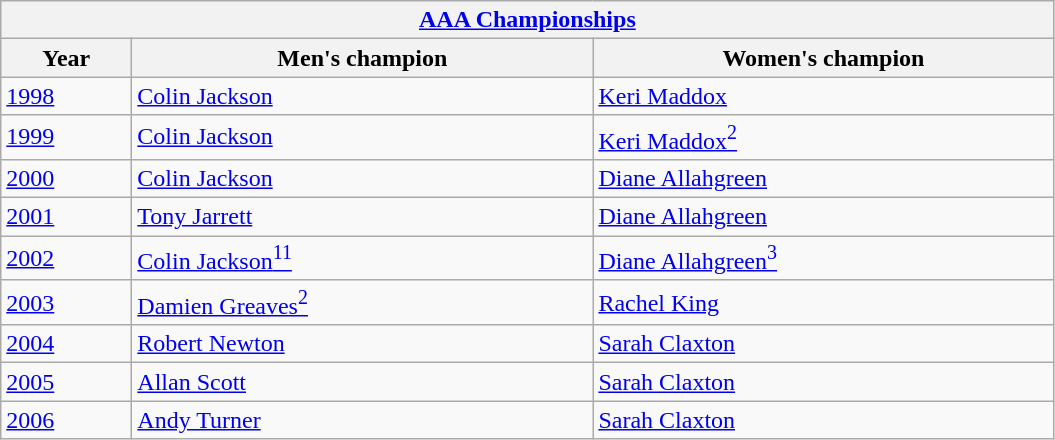<table class="wikitable">
<tr>
<th colspan="3"><a href='#'>AAA Championships</a><br></th>
</tr>
<tr>
<th width=80>Year</th>
<th width=300>Men's champion</th>
<th width=300>Women's champion</th>
</tr>
<tr>
<td><a href='#'>1998</a></td>
<td><a href='#'>Colin Jackson</a></td>
<td><a href='#'>Keri Maddox</a></td>
</tr>
<tr>
<td><a href='#'>1999</a></td>
<td><a href='#'>Colin Jackson</a></td>
<td><a href='#'>Keri Maddox<sup>2</sup></a></td>
</tr>
<tr>
<td><a href='#'>2000</a></td>
<td><a href='#'>Colin Jackson</a></td>
<td><a href='#'>Diane Allahgreen</a></td>
</tr>
<tr>
<td><a href='#'>2001</a></td>
<td><a href='#'>Tony Jarrett</a></td>
<td><a href='#'>Diane Allahgreen</a></td>
</tr>
<tr>
<td><a href='#'>2002</a></td>
<td><a href='#'>Colin Jackson<sup>11</sup></a></td>
<td><a href='#'>Diane Allahgreen<sup>3</sup></a></td>
</tr>
<tr>
<td><a href='#'>2003</a></td>
<td><a href='#'>Damien Greaves<sup>2</sup></a></td>
<td><a href='#'>Rachel King</a></td>
</tr>
<tr>
<td><a href='#'>2004</a></td>
<td><a href='#'>Robert Newton</a></td>
<td><a href='#'>Sarah Claxton</a></td>
</tr>
<tr>
<td><a href='#'>2005</a></td>
<td><a href='#'>Allan Scott</a></td>
<td><a href='#'>Sarah Claxton</a></td>
</tr>
<tr>
<td><a href='#'>2006</a></td>
<td><a href='#'>Andy Turner</a></td>
<td><a href='#'>Sarah Claxton</a></td>
</tr>
</table>
